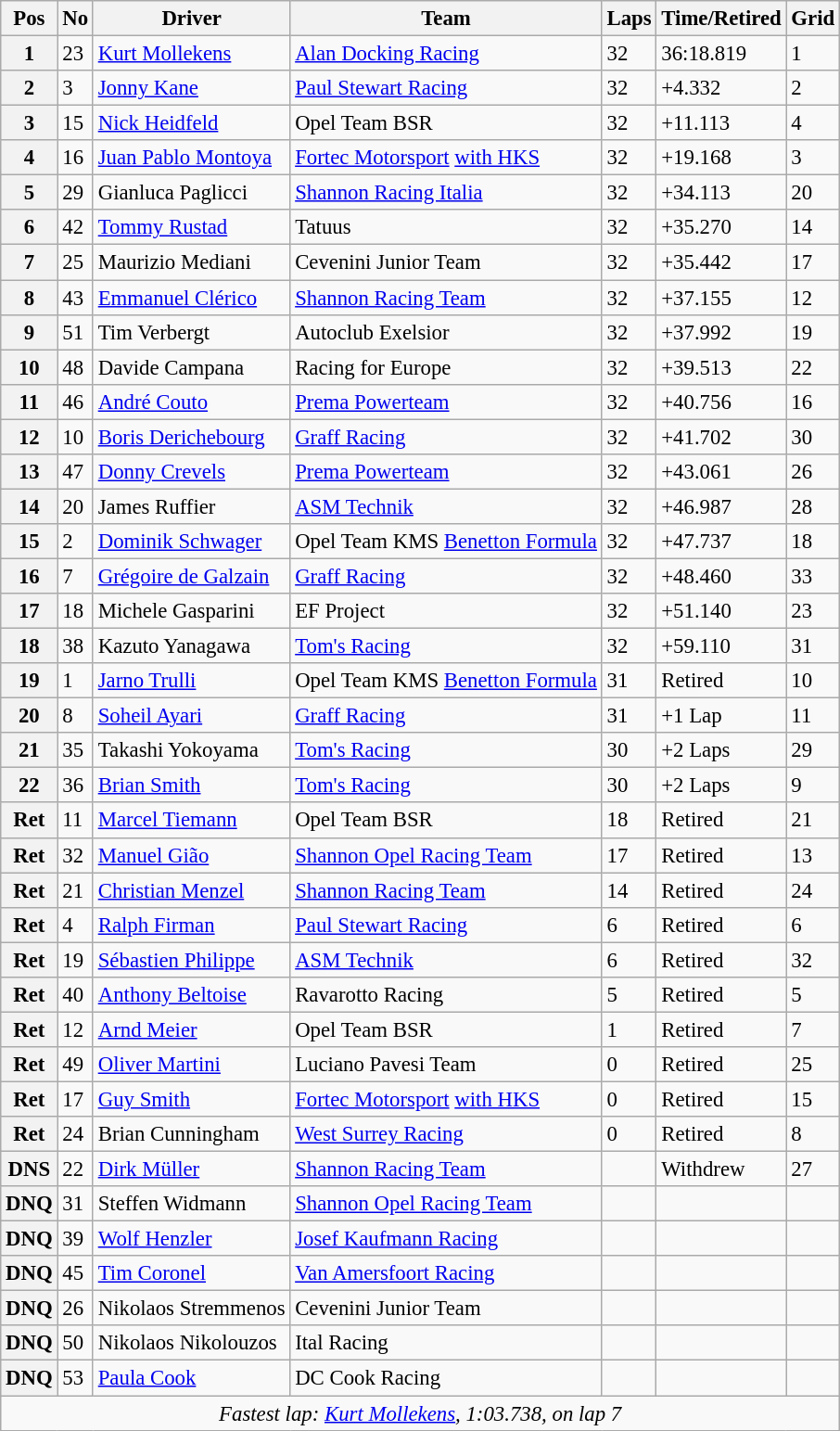<table class="wikitable" style="font-size: 95%;">
<tr>
<th>Pos</th>
<th>No</th>
<th>Driver</th>
<th>Team</th>
<th>Laps</th>
<th>Time/Retired</th>
<th>Grid</th>
</tr>
<tr>
<th>1</th>
<td>23</td>
<td> <a href='#'>Kurt Mollekens</a></td>
<td><a href='#'>Alan Docking Racing</a></td>
<td>32</td>
<td>36:18.819</td>
<td>1</td>
</tr>
<tr>
<th>2</th>
<td>3</td>
<td> <a href='#'>Jonny Kane</a></td>
<td><a href='#'>Paul Stewart Racing</a></td>
<td>32</td>
<td>+4.332</td>
<td>2</td>
</tr>
<tr>
<th>3</th>
<td>15</td>
<td> <a href='#'>Nick Heidfeld</a></td>
<td>Opel Team BSR</td>
<td>32</td>
<td>+11.113</td>
<td>4</td>
</tr>
<tr>
<th>4</th>
<td>16</td>
<td> <a href='#'>Juan Pablo Montoya</a></td>
<td><a href='#'>Fortec Motorsport</a> <a href='#'>with HKS</a></td>
<td>32</td>
<td>+19.168</td>
<td>3</td>
</tr>
<tr>
<th>5</th>
<td>29</td>
<td> Gianluca Paglicci</td>
<td><a href='#'>Shannon Racing Italia</a></td>
<td>32</td>
<td>+34.113</td>
<td>20</td>
</tr>
<tr>
<th>6</th>
<td>42</td>
<td> <a href='#'>Tommy Rustad</a></td>
<td>Tatuus</td>
<td>32</td>
<td>+35.270</td>
<td>14</td>
</tr>
<tr>
<th>7</th>
<td>25</td>
<td> Maurizio Mediani</td>
<td>Cevenini Junior Team</td>
<td>32</td>
<td>+35.442</td>
<td>17</td>
</tr>
<tr>
<th>8</th>
<td>43</td>
<td> <a href='#'>Emmanuel Clérico</a></td>
<td><a href='#'>Shannon Racing Team</a></td>
<td>32</td>
<td>+37.155</td>
<td>12</td>
</tr>
<tr>
<th>9</th>
<td>51</td>
<td> Tim Verbergt</td>
<td>Autoclub Exelsior</td>
<td>32</td>
<td>+37.992</td>
<td>19</td>
</tr>
<tr>
<th>10</th>
<td>48</td>
<td> Davide Campana</td>
<td>Racing for Europe</td>
<td>32</td>
<td>+39.513</td>
<td>22</td>
</tr>
<tr>
<th>11</th>
<td>46</td>
<td> <a href='#'>André Couto</a></td>
<td><a href='#'>Prema Powerteam</a></td>
<td>32</td>
<td>+40.756</td>
<td>16</td>
</tr>
<tr>
<th>12</th>
<td>10</td>
<td> <a href='#'>Boris Derichebourg</a></td>
<td><a href='#'>Graff Racing</a></td>
<td>32</td>
<td>+41.702</td>
<td>30</td>
</tr>
<tr>
<th>13</th>
<td>47</td>
<td> <a href='#'>Donny Crevels</a></td>
<td><a href='#'>Prema Powerteam</a></td>
<td>32</td>
<td>+43.061</td>
<td>26</td>
</tr>
<tr>
<th>14</th>
<td>20</td>
<td> James Ruffier</td>
<td><a href='#'>ASM Technik</a></td>
<td>32</td>
<td>+46.987</td>
<td>28</td>
</tr>
<tr>
<th>15</th>
<td>2</td>
<td> <a href='#'>Dominik Schwager</a></td>
<td>Opel Team KMS <a href='#'>Benetton Formula</a></td>
<td>32</td>
<td>+47.737</td>
<td>18</td>
</tr>
<tr>
<th>16</th>
<td>7</td>
<td> <a href='#'>Grégoire de Galzain</a></td>
<td><a href='#'>Graff Racing</a></td>
<td>32</td>
<td>+48.460</td>
<td>33</td>
</tr>
<tr>
<th>17</th>
<td>18</td>
<td> Michele Gasparini</td>
<td>EF Project</td>
<td>32</td>
<td>+51.140</td>
<td>23</td>
</tr>
<tr>
<th>18</th>
<td>38</td>
<td> Kazuto Yanagawa</td>
<td><a href='#'>Tom's Racing</a></td>
<td>32</td>
<td>+59.110</td>
<td>31</td>
</tr>
<tr>
<th>19</th>
<td>1</td>
<td> <a href='#'>Jarno Trulli</a></td>
<td>Opel Team KMS <a href='#'>Benetton Formula</a></td>
<td>31</td>
<td>Retired</td>
<td>10</td>
</tr>
<tr>
<th>20</th>
<td>8</td>
<td> <a href='#'>Soheil Ayari</a></td>
<td><a href='#'>Graff Racing</a></td>
<td>31</td>
<td>+1 Lap</td>
<td>11</td>
</tr>
<tr>
<th>21</th>
<td>35</td>
<td> Takashi Yokoyama</td>
<td><a href='#'>Tom's Racing</a></td>
<td>30</td>
<td>+2 Laps</td>
<td>29</td>
</tr>
<tr>
<th>22</th>
<td>36</td>
<td> <a href='#'>Brian Smith</a></td>
<td><a href='#'>Tom's Racing</a></td>
<td>30</td>
<td>+2 Laps</td>
<td>9</td>
</tr>
<tr>
<th>Ret</th>
<td>11</td>
<td> <a href='#'>Marcel Tiemann</a></td>
<td>Opel Team BSR</td>
<td>18</td>
<td>Retired</td>
<td>21</td>
</tr>
<tr>
<th>Ret</th>
<td>32</td>
<td> <a href='#'>Manuel Gião</a></td>
<td><a href='#'>Shannon Opel Racing Team</a></td>
<td>17</td>
<td>Retired</td>
<td>13</td>
</tr>
<tr>
<th>Ret</th>
<td>21</td>
<td> <a href='#'>Christian Menzel</a></td>
<td><a href='#'>Shannon Racing Team</a></td>
<td>14</td>
<td>Retired</td>
<td>24</td>
</tr>
<tr>
<th>Ret</th>
<td>4</td>
<td> <a href='#'>Ralph Firman</a></td>
<td><a href='#'>Paul Stewart Racing</a></td>
<td>6</td>
<td>Retired</td>
<td>6</td>
</tr>
<tr>
<th>Ret</th>
<td>19</td>
<td> <a href='#'>Sébastien Philippe</a></td>
<td><a href='#'>ASM Technik</a></td>
<td>6</td>
<td>Retired</td>
<td>32</td>
</tr>
<tr>
<th>Ret</th>
<td>40</td>
<td> <a href='#'>Anthony Beltoise</a></td>
<td>Ravarotto Racing</td>
<td>5</td>
<td>Retired</td>
<td>5</td>
</tr>
<tr>
<th>Ret</th>
<td>12</td>
<td> <a href='#'>Arnd Meier</a></td>
<td>Opel Team BSR</td>
<td>1</td>
<td>Retired</td>
<td>7</td>
</tr>
<tr>
<th>Ret</th>
<td>49</td>
<td> <a href='#'>Oliver Martini</a></td>
<td>Luciano Pavesi Team</td>
<td>0</td>
<td>Retired</td>
<td>25</td>
</tr>
<tr>
<th>Ret</th>
<td>17</td>
<td> <a href='#'>Guy Smith</a></td>
<td><a href='#'>Fortec Motorsport</a> <a href='#'>with HKS</a></td>
<td>0</td>
<td>Retired</td>
<td>15</td>
</tr>
<tr>
<th>Ret</th>
<td>24</td>
<td> Brian Cunningham</td>
<td><a href='#'>West Surrey Racing</a></td>
<td>0</td>
<td>Retired</td>
<td>8</td>
</tr>
<tr>
<th>DNS</th>
<td>22</td>
<td> <a href='#'>Dirk Müller</a></td>
<td><a href='#'>Shannon Racing Team</a></td>
<td></td>
<td>Withdrew</td>
<td>27</td>
</tr>
<tr>
<th>DNQ</th>
<td>31</td>
<td> Steffen Widmann</td>
<td><a href='#'>Shannon Opel Racing Team</a></td>
<td></td>
<td></td>
<td></td>
</tr>
<tr>
<th>DNQ</th>
<td>39</td>
<td> <a href='#'>Wolf Henzler</a></td>
<td><a href='#'>Josef Kaufmann Racing</a></td>
<td></td>
<td></td>
<td></td>
</tr>
<tr>
<th>DNQ</th>
<td>45</td>
<td> <a href='#'>Tim Coronel</a></td>
<td><a href='#'>Van Amersfoort Racing</a></td>
<td></td>
<td></td>
<td></td>
</tr>
<tr>
<th>DNQ</th>
<td>26</td>
<td> Nikolaos Stremmenos</td>
<td>Cevenini Junior Team</td>
<td></td>
<td></td>
<td></td>
</tr>
<tr>
<th>DNQ</th>
<td>50</td>
<td> Nikolaos Nikolouzos</td>
<td>Ital Racing</td>
<td></td>
<td></td>
<td></td>
</tr>
<tr>
<th>DNQ</th>
<td>53</td>
<td> <a href='#'>Paula Cook</a></td>
<td>DC Cook Racing</td>
<td></td>
<td></td>
<td></td>
</tr>
<tr>
<td colspan=7 align=center><em>Fastest lap: <a href='#'>Kurt Mollekens</a>, 1:03.738,  on lap 7</em></td>
</tr>
</table>
